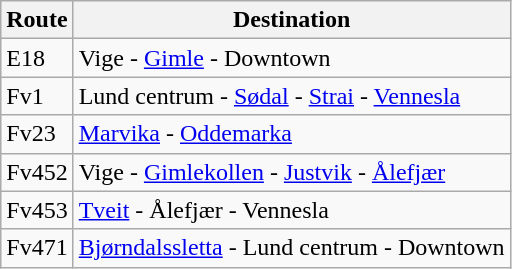<table class="wikitable sortable">
<tr>
<th>Route</th>
<th>Destination</th>
</tr>
<tr>
<td>E18</td>
<td>Vige - <a href='#'>Gimle</a> - Downtown</td>
</tr>
<tr>
<td>Fv1</td>
<td>Lund centrum - <a href='#'>Sødal</a> - <a href='#'>Strai</a> - <a href='#'>Vennesla</a></td>
</tr>
<tr>
<td>Fv23</td>
<td><a href='#'>Marvika</a> - <a href='#'>Oddemarka</a></td>
</tr>
<tr>
<td>Fv452</td>
<td>Vige - <a href='#'>Gimlekollen</a> - <a href='#'>Justvik</a> - <a href='#'>Ålefjær</a></td>
</tr>
<tr>
<td>Fv453</td>
<td><a href='#'>Tveit</a> - Ålefjær - Vennesla</td>
</tr>
<tr>
<td>Fv471</td>
<td><a href='#'>Bjørndalssletta</a> - Lund centrum - Downtown</td>
</tr>
</table>
